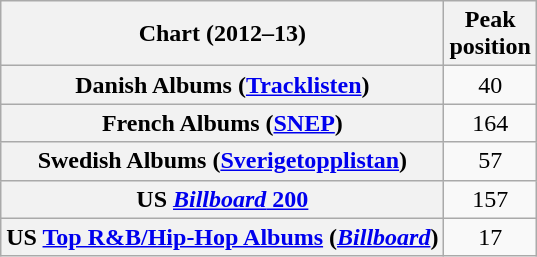<table class="wikitable sortable plainrowheaders" style="text-align:center">
<tr>
<th scope="col">Chart (2012–13)</th>
<th scope="col">Peak<br>position</th>
</tr>
<tr>
<th scope="row">Danish Albums (<a href='#'>Tracklisten</a>)</th>
<td>40</td>
</tr>
<tr>
<th scope="row">French Albums (<a href='#'>SNEP</a>)</th>
<td>164</td>
</tr>
<tr>
<th scope="row">Swedish Albums (<a href='#'>Sverigetopplistan</a>)</th>
<td>57</td>
</tr>
<tr>
<th scope="row">US <a href='#'><em>Billboard</em> 200</a></th>
<td>157</td>
</tr>
<tr>
<th scope="row">US <a href='#'>Top R&B/Hip-Hop Albums</a> (<a href='#'><em>Billboard</em></a>)</th>
<td>17</td>
</tr>
</table>
